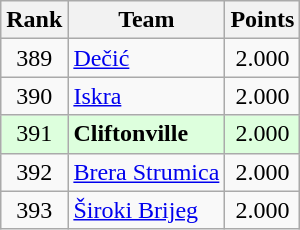<table class="wikitable" style="text-align: center;">
<tr>
<th>Rank</th>
<th>Team</th>
<th>Points</th>
</tr>
<tr>
<td>389</td>
<td align="left"> <a href='#'>Dečić</a></td>
<td>2.000</td>
</tr>
<tr>
<td>390</td>
<td align="left"> <a href='#'>Iskra</a></td>
<td>2.000</td>
</tr>
<tr bgcolor="#ddffdd">
<td>391</td>
<td align="left"> <strong>Cliftonville</strong></td>
<td>2.000</td>
</tr>
<tr>
<td>392</td>
<td align="left"> <a href='#'>Brera Strumica</a></td>
<td>2.000</td>
</tr>
<tr>
<td>393</td>
<td align="left"> <a href='#'>Široki Brijeg</a></td>
<td>2.000</td>
</tr>
</table>
